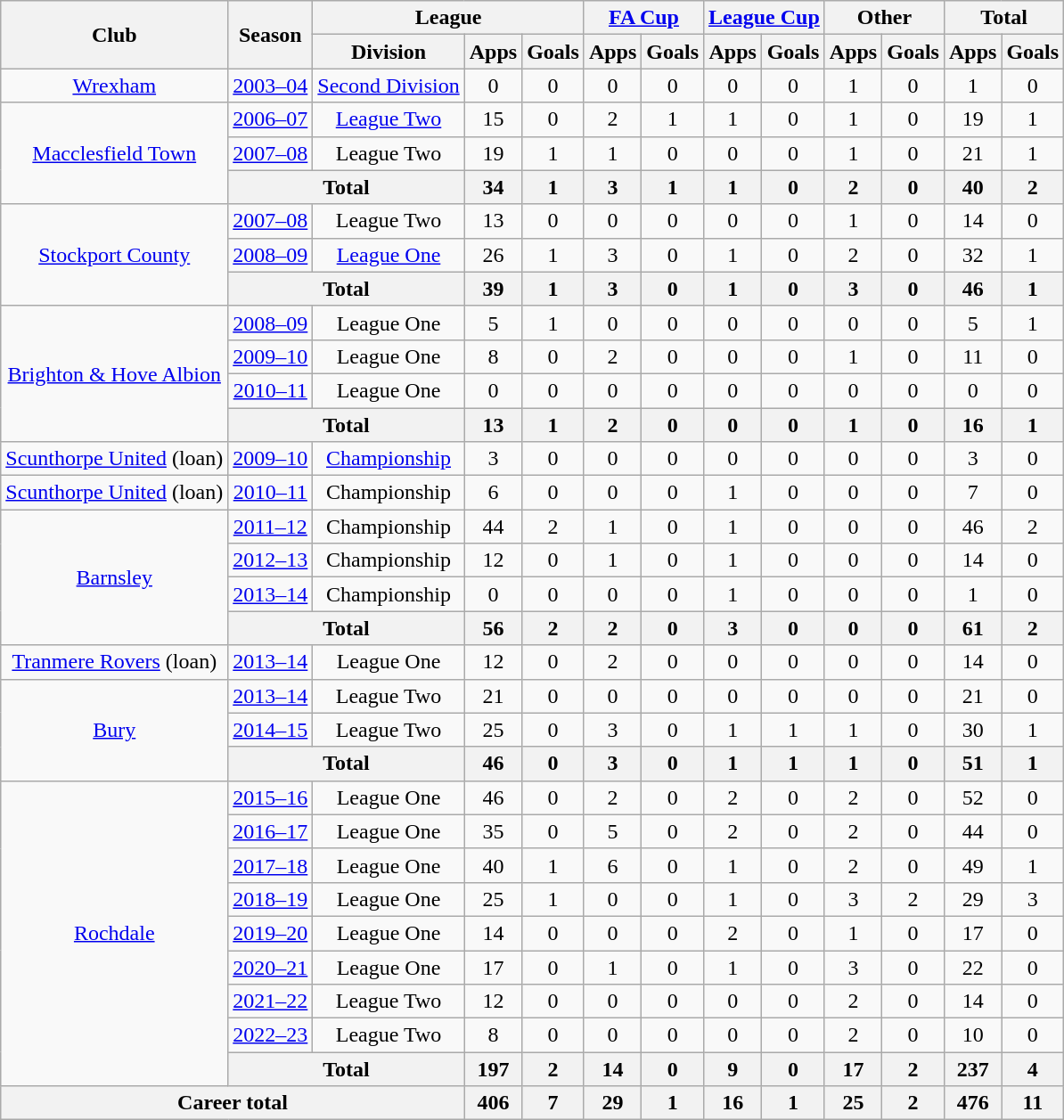<table class="wikitable" style="text-align: center">
<tr>
<th rowspan="2">Club</th>
<th rowspan="2">Season</th>
<th colspan="3">League</th>
<th colspan="2"><a href='#'>FA Cup</a></th>
<th colspan="2"><a href='#'>League Cup</a></th>
<th colspan="2">Other</th>
<th colspan="2">Total</th>
</tr>
<tr>
<th>Division</th>
<th>Apps</th>
<th>Goals</th>
<th>Apps</th>
<th>Goals</th>
<th>Apps</th>
<th>Goals</th>
<th>Apps</th>
<th>Goals</th>
<th>Apps</th>
<th>Goals</th>
</tr>
<tr>
<td><a href='#'>Wrexham</a></td>
<td><a href='#'>2003–04</a></td>
<td><a href='#'>Second Division</a></td>
<td>0</td>
<td>0</td>
<td>0</td>
<td>0</td>
<td>0</td>
<td>0</td>
<td>1</td>
<td>0</td>
<td>1</td>
<td>0</td>
</tr>
<tr>
<td rowspan="3"><a href='#'>Macclesfield Town</a></td>
<td><a href='#'>2006–07</a></td>
<td><a href='#'>League Two</a></td>
<td>15</td>
<td>0</td>
<td>2</td>
<td>1</td>
<td>1</td>
<td>0</td>
<td>1</td>
<td>0</td>
<td>19</td>
<td>1</td>
</tr>
<tr>
<td><a href='#'>2007–08</a></td>
<td>League Two</td>
<td>19</td>
<td>1</td>
<td>1</td>
<td>0</td>
<td>0</td>
<td>0</td>
<td>1</td>
<td>0</td>
<td>21</td>
<td>1</td>
</tr>
<tr>
<th colspan="2">Total</th>
<th>34</th>
<th>1</th>
<th>3</th>
<th>1</th>
<th>1</th>
<th>0</th>
<th>2</th>
<th>0</th>
<th>40</th>
<th>2</th>
</tr>
<tr>
<td rowspan="3"><a href='#'>Stockport County</a></td>
<td><a href='#'>2007–08</a></td>
<td>League Two</td>
<td>13</td>
<td>0</td>
<td>0</td>
<td>0</td>
<td>0</td>
<td>0</td>
<td>1</td>
<td>0</td>
<td>14</td>
<td>0</td>
</tr>
<tr>
<td><a href='#'>2008–09</a></td>
<td><a href='#'>League One</a></td>
<td>26</td>
<td>1</td>
<td>3</td>
<td>0</td>
<td>1</td>
<td>0</td>
<td>2</td>
<td>0</td>
<td>32</td>
<td>1</td>
</tr>
<tr>
<th colspan="2">Total</th>
<th>39</th>
<th>1</th>
<th>3</th>
<th>0</th>
<th>1</th>
<th>0</th>
<th>3</th>
<th>0</th>
<th>46</th>
<th>1</th>
</tr>
<tr>
<td rowspan="4"><a href='#'>Brighton & Hove Albion</a></td>
<td><a href='#'>2008–09</a></td>
<td>League One</td>
<td>5</td>
<td>1</td>
<td>0</td>
<td>0</td>
<td>0</td>
<td>0</td>
<td>0</td>
<td>0</td>
<td>5</td>
<td>1</td>
</tr>
<tr>
<td><a href='#'>2009–10</a></td>
<td>League One</td>
<td>8</td>
<td>0</td>
<td>2</td>
<td>0</td>
<td>0</td>
<td>0</td>
<td>1</td>
<td>0</td>
<td>11</td>
<td>0</td>
</tr>
<tr>
<td><a href='#'>2010–11</a></td>
<td>League One</td>
<td>0</td>
<td>0</td>
<td>0</td>
<td>0</td>
<td>0</td>
<td>0</td>
<td>0</td>
<td>0</td>
<td>0</td>
<td>0</td>
</tr>
<tr>
<th colspan="2">Total</th>
<th>13</th>
<th>1</th>
<th>2</th>
<th>0</th>
<th>0</th>
<th>0</th>
<th>1</th>
<th>0</th>
<th>16</th>
<th>1</th>
</tr>
<tr>
<td><a href='#'>Scunthorpe United</a> (loan)</td>
<td><a href='#'>2009–10</a></td>
<td><a href='#'>Championship</a></td>
<td>3</td>
<td>0</td>
<td>0</td>
<td>0</td>
<td>0</td>
<td>0</td>
<td>0</td>
<td>0</td>
<td>3</td>
<td>0</td>
</tr>
<tr>
<td><a href='#'>Scunthorpe United</a> (loan)</td>
<td><a href='#'>2010–11</a></td>
<td>Championship</td>
<td>6</td>
<td>0</td>
<td>0</td>
<td>0</td>
<td>1</td>
<td>0</td>
<td>0</td>
<td>0</td>
<td>7</td>
<td>0</td>
</tr>
<tr>
<td rowspan="4"><a href='#'>Barnsley</a></td>
<td><a href='#'>2011–12</a></td>
<td>Championship</td>
<td>44</td>
<td>2</td>
<td>1</td>
<td>0</td>
<td>1</td>
<td>0</td>
<td>0</td>
<td>0</td>
<td>46</td>
<td>2</td>
</tr>
<tr>
<td><a href='#'>2012–13</a></td>
<td>Championship</td>
<td>12</td>
<td>0</td>
<td>1</td>
<td>0</td>
<td>1</td>
<td>0</td>
<td>0</td>
<td>0</td>
<td>14</td>
<td>0</td>
</tr>
<tr>
<td><a href='#'>2013–14</a></td>
<td>Championship</td>
<td>0</td>
<td>0</td>
<td>0</td>
<td>0</td>
<td>1</td>
<td>0</td>
<td>0</td>
<td>0</td>
<td>1</td>
<td>0</td>
</tr>
<tr>
<th colspan="2">Total</th>
<th>56</th>
<th>2</th>
<th>2</th>
<th>0</th>
<th>3</th>
<th>0</th>
<th>0</th>
<th>0</th>
<th>61</th>
<th>2</th>
</tr>
<tr>
<td><a href='#'>Tranmere Rovers</a> (loan)</td>
<td><a href='#'>2013–14</a></td>
<td>League One</td>
<td>12</td>
<td>0</td>
<td>2</td>
<td>0</td>
<td>0</td>
<td>0</td>
<td>0</td>
<td>0</td>
<td>14</td>
<td>0</td>
</tr>
<tr>
<td rowspan="3"><a href='#'>Bury</a></td>
<td><a href='#'>2013–14</a></td>
<td>League Two</td>
<td>21</td>
<td>0</td>
<td>0</td>
<td>0</td>
<td>0</td>
<td>0</td>
<td>0</td>
<td>0</td>
<td>21</td>
<td>0</td>
</tr>
<tr>
<td><a href='#'>2014–15</a></td>
<td>League Two</td>
<td>25</td>
<td>0</td>
<td>3</td>
<td>0</td>
<td>1</td>
<td>1</td>
<td>1</td>
<td>0</td>
<td>30</td>
<td>1</td>
</tr>
<tr>
<th colspan="2">Total</th>
<th>46</th>
<th>0</th>
<th>3</th>
<th>0</th>
<th>1</th>
<th>1</th>
<th>1</th>
<th>0</th>
<th>51</th>
<th>1</th>
</tr>
<tr>
<td rowspan="9"><a href='#'>Rochdale</a></td>
<td><a href='#'>2015–16</a></td>
<td>League One</td>
<td>46</td>
<td>0</td>
<td>2</td>
<td>0</td>
<td>2</td>
<td>0</td>
<td>2</td>
<td>0</td>
<td>52</td>
<td>0</td>
</tr>
<tr>
<td><a href='#'>2016–17</a></td>
<td>League One</td>
<td>35</td>
<td>0</td>
<td>5</td>
<td>0</td>
<td>2</td>
<td>0</td>
<td>2</td>
<td>0</td>
<td>44</td>
<td>0</td>
</tr>
<tr>
<td><a href='#'>2017–18</a></td>
<td>League One</td>
<td>40</td>
<td>1</td>
<td>6</td>
<td>0</td>
<td>1</td>
<td>0</td>
<td>2</td>
<td>0</td>
<td>49</td>
<td>1</td>
</tr>
<tr>
<td><a href='#'>2018–19</a></td>
<td>League One</td>
<td>25</td>
<td>1</td>
<td>0</td>
<td>0</td>
<td>1</td>
<td>0</td>
<td>3</td>
<td>2</td>
<td>29</td>
<td>3</td>
</tr>
<tr>
<td><a href='#'>2019–20</a></td>
<td>League One</td>
<td>14</td>
<td>0</td>
<td>0</td>
<td>0</td>
<td>2</td>
<td>0</td>
<td>1</td>
<td>0</td>
<td>17</td>
<td>0</td>
</tr>
<tr>
<td><a href='#'>2020–21</a></td>
<td>League One</td>
<td>17</td>
<td>0</td>
<td>1</td>
<td>0</td>
<td>1</td>
<td>0</td>
<td>3</td>
<td>0</td>
<td>22</td>
<td>0</td>
</tr>
<tr>
<td><a href='#'>2021–22</a></td>
<td>League Two</td>
<td>12</td>
<td>0</td>
<td>0</td>
<td>0</td>
<td>0</td>
<td>0</td>
<td>2</td>
<td>0</td>
<td>14</td>
<td>0</td>
</tr>
<tr>
<td><a href='#'>2022–23</a></td>
<td>League Two</td>
<td>8</td>
<td>0</td>
<td>0</td>
<td>0</td>
<td>0</td>
<td>0</td>
<td>2</td>
<td>0</td>
<td>10</td>
<td>0</td>
</tr>
<tr>
<th colspan="2">Total</th>
<th>197</th>
<th>2</th>
<th>14</th>
<th>0</th>
<th>9</th>
<th>0</th>
<th>17</th>
<th>2</th>
<th>237</th>
<th>4</th>
</tr>
<tr>
<th colspan="3">Career total</th>
<th>406</th>
<th>7</th>
<th>29</th>
<th>1</th>
<th>16</th>
<th>1</th>
<th>25</th>
<th>2</th>
<th>476</th>
<th>11</th>
</tr>
</table>
